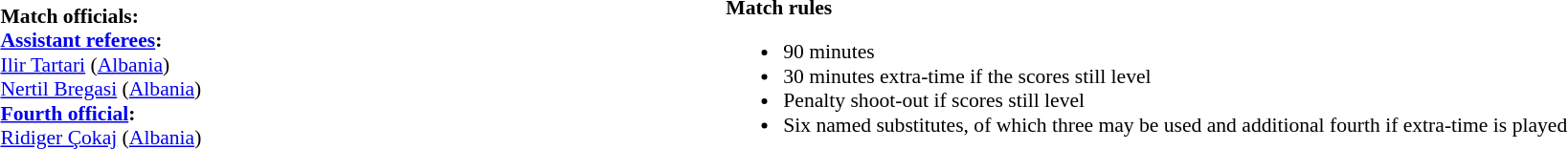<table style="width:100%;font-size:90%">
<tr>
<td><br><strong>Match officials:</strong>
<br><strong><a href='#'>Assistant referees</a>:</strong>
<br><a href='#'>Ilir Tartari</a> (<a href='#'>Albania</a>)
<br><a href='#'>Nertil Bregasi</a> (<a href='#'>Albania</a>)
<br><strong><a href='#'>Fourth official</a>:</strong>
<br><a href='#'>Ridiger Çokaj</a> (<a href='#'>Albania</a>)</td>
<td style="width:60%; vertical-align:top;"><br><strong>Match rules</strong><ul><li>90 minutes</li><li>30 minutes extra-time if the scores still level</li><li>Penalty shoot-out if scores still level</li><li>Six named substitutes, of which three may be used and additional fourth if extra-time is played</li></ul></td>
</tr>
</table>
